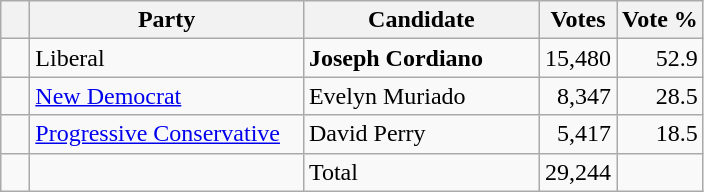<table class="wikitable">
<tr>
<th></th>
<th scope="col" width="175">Party</th>
<th scope="col" width="150">Candidate</th>
<th>Votes</th>
<th>Vote %</th>
</tr>
<tr>
<td>   </td>
<td>Liberal</td>
<td><strong>Joseph Cordiano</strong></td>
<td align=right>15,480</td>
<td align=right>52.9</td>
</tr>
<tr |>
<td>   </td>
<td><a href='#'>New Democrat</a></td>
<td>Evelyn Muriado</td>
<td align=right>8,347</td>
<td align=right>28.5</td>
</tr>
<tr |>
<td>   </td>
<td><a href='#'>Progressive Conservative</a></td>
<td>David Perry</td>
<td align=right>5,417</td>
<td align=right>18.5</td>
</tr>
<tr |>
<td></td>
<td></td>
<td>Total</td>
<td align=right>29,244</td>
<td></td>
</tr>
</table>
